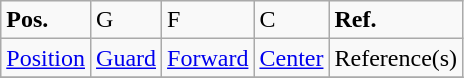<table class="wikitable">
<tr>
<td><strong>Pos.</strong></td>
<td>G</td>
<td>F</td>
<td>C</td>
<td><strong>Ref.</strong></td>
</tr>
<tr>
<td><a href='#'>Position</a></td>
<td><a href='#'>Guard</a></td>
<td><a href='#'>Forward</a></td>
<td><a href='#'>Center</a></td>
<td>Reference(s)</td>
</tr>
<tr>
</tr>
</table>
